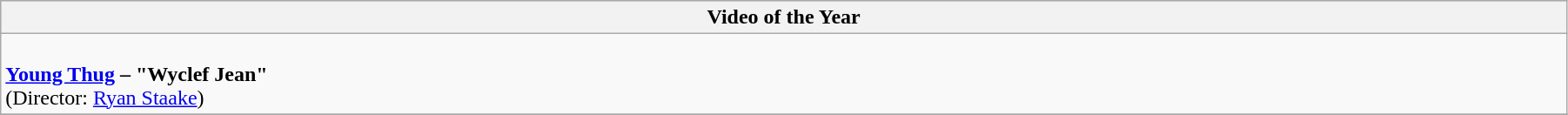<table class="wikitable" style="width:95%">
<tr bgcolor="#bebebe">
<th width="100%">Video of the Year</th>
</tr>
<tr>
<td valign="top"><br><strong><a href='#'>Young Thug</a> – "Wyclef Jean"</strong> <br> (Director: <a href='#'>Ryan Staake</a>)</td>
</tr>
<tr>
</tr>
</table>
